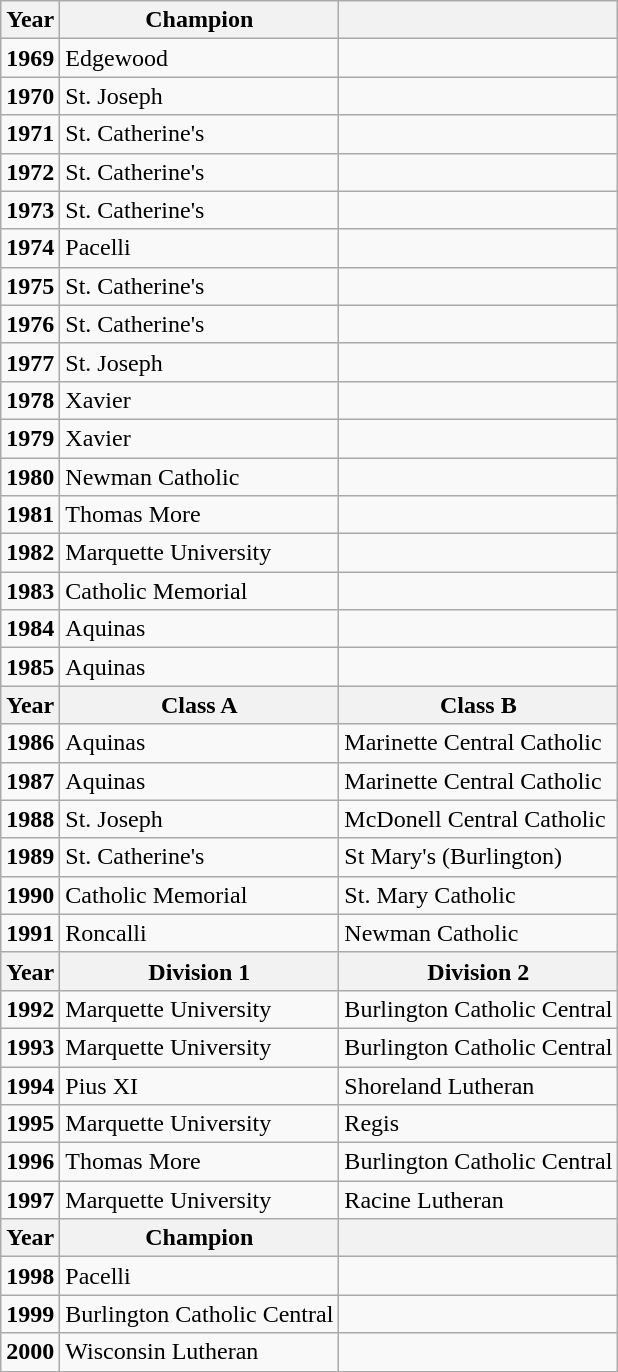<table class="wikitable mw-collapsible mw-collapsed">
<tr>
<th>Year</th>
<th>Champion</th>
<th></th>
</tr>
<tr>
<td><strong>1969</strong></td>
<td>Edgewood</td>
<td></td>
</tr>
<tr>
<td><strong>1970</strong></td>
<td>St. Joseph</td>
<td></td>
</tr>
<tr>
<td><strong>1971</strong></td>
<td>St. Catherine's</td>
<td></td>
</tr>
<tr>
<td><strong>1972</strong></td>
<td>St. Catherine's</td>
<td></td>
</tr>
<tr>
<td><strong>1973</strong></td>
<td>St. Catherine's</td>
<td></td>
</tr>
<tr>
<td><strong>1974</strong></td>
<td>Pacelli</td>
<td></td>
</tr>
<tr>
<td><strong>1975</strong></td>
<td>St. Catherine's</td>
<td></td>
</tr>
<tr>
<td><strong>1976</strong></td>
<td>St. Catherine's</td>
<td></td>
</tr>
<tr>
<td><strong>1977</strong></td>
<td>St. Joseph</td>
<td></td>
</tr>
<tr>
<td><strong>1978</strong></td>
<td>Xavier</td>
<td></td>
</tr>
<tr>
<td><strong>1979</strong></td>
<td>Xavier</td>
<td></td>
</tr>
<tr>
<td><strong>1980</strong></td>
<td>Newman Catholic</td>
<td></td>
</tr>
<tr>
<td><strong>1981</strong></td>
<td>Thomas More</td>
<td></td>
</tr>
<tr>
<td><strong>1982</strong></td>
<td>Marquette University</td>
<td></td>
</tr>
<tr>
<td><strong>1983</strong></td>
<td>Catholic Memorial</td>
<td></td>
</tr>
<tr>
<td><strong>1984</strong></td>
<td>Aquinas</td>
<td></td>
</tr>
<tr>
<td><strong>1985</strong></td>
<td>Aquinas</td>
<td></td>
</tr>
<tr>
<th>Year</th>
<th>Class A</th>
<th>Class B</th>
</tr>
<tr>
<td><strong>1986</strong></td>
<td>Aquinas</td>
<td>Marinette Central Catholic</td>
</tr>
<tr>
<td><strong>1987</strong></td>
<td>Aquinas</td>
<td>Marinette Central Catholic</td>
</tr>
<tr>
<td><strong>1988</strong></td>
<td>St. Joseph</td>
<td>McDonell Central Catholic</td>
</tr>
<tr>
<td><strong>1989</strong></td>
<td>St. Catherine's</td>
<td>St Mary's (Burlington)</td>
</tr>
<tr>
<td><strong>1990</strong></td>
<td>Catholic Memorial</td>
<td>St. Mary Catholic</td>
</tr>
<tr>
<td><strong>1991</strong></td>
<td>Roncalli</td>
<td>Newman Catholic</td>
</tr>
<tr>
<th>Year</th>
<th>Division 1</th>
<th>Division 2</th>
</tr>
<tr>
<td><strong>1992</strong></td>
<td>Marquette University</td>
<td>Burlington Catholic Central</td>
</tr>
<tr>
<td><strong>1993</strong></td>
<td>Marquette University</td>
<td>Burlington Catholic Central</td>
</tr>
<tr>
<td><strong>1994</strong></td>
<td>Pius XI</td>
<td>Shoreland Lutheran</td>
</tr>
<tr>
<td><strong>1995</strong></td>
<td>Marquette University</td>
<td>Regis</td>
</tr>
<tr>
<td><strong>1996</strong></td>
<td>Thomas More</td>
<td>Burlington Catholic Central</td>
</tr>
<tr>
<td><strong>1997</strong></td>
<td>Marquette University</td>
<td>Racine Lutheran</td>
</tr>
<tr>
<th>Year</th>
<th>Champion</th>
<th></th>
</tr>
<tr>
<td><strong>1998</strong></td>
<td>Pacelli</td>
<td></td>
</tr>
<tr>
<td><strong>1999</strong></td>
<td>Burlington Catholic Central</td>
<td></td>
</tr>
<tr>
<td><strong>2000</strong></td>
<td>Wisconsin Lutheran</td>
<td></td>
</tr>
</table>
